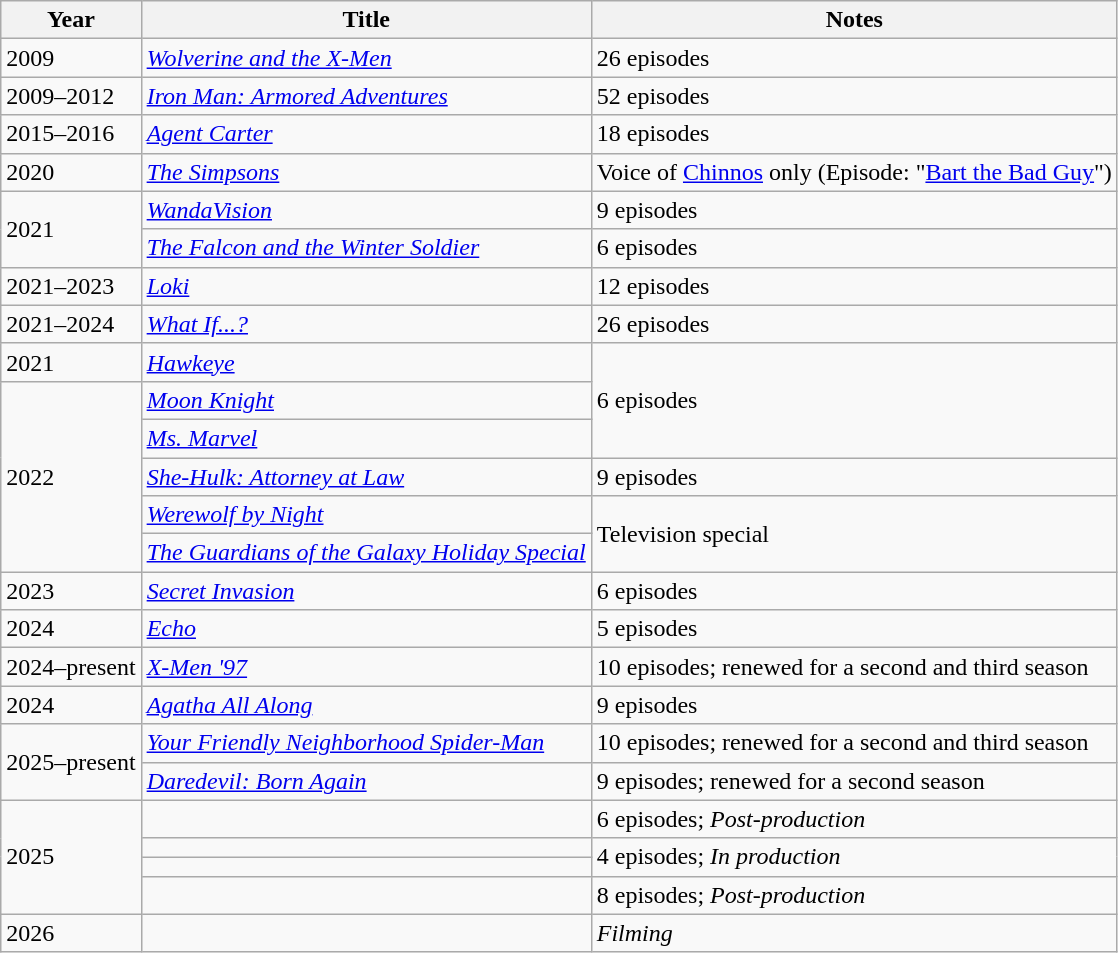<table class="wikitable sortable">
<tr>
<th>Year</th>
<th>Title</th>
<th class="unsortable">Notes</th>
</tr>
<tr>
<td>2009</td>
<td><em><a href='#'>Wolverine and the X-Men</a></em></td>
<td>26 episodes</td>
</tr>
<tr>
<td>2009–2012</td>
<td><em><a href='#'>Iron Man: Armored Adventures</a></em></td>
<td>52 episodes</td>
</tr>
<tr>
<td>2015–2016</td>
<td><em><a href='#'>Agent Carter</a></em></td>
<td>18 episodes</td>
</tr>
<tr>
<td>2020</td>
<td><em><a href='#'>The Simpsons</a></em></td>
<td>Voice of <a href='#'>Chinnos</a> only (Episode: "<a href='#'>Bart the Bad Guy</a>")</td>
</tr>
<tr>
<td rowspan="2">2021</td>
<td><em><a href='#'>WandaVision</a></em></td>
<td>9 episodes</td>
</tr>
<tr>
<td><em><a href='#'>The Falcon and the Winter Soldier</a></em></td>
<td>6 episodes</td>
</tr>
<tr>
<td>2021–2023</td>
<td><em><a href='#'>Loki</a></em></td>
<td>12 episodes</td>
</tr>
<tr>
<td>2021–2024</td>
<td><em><a href='#'>What If...?</a></em></td>
<td>26 episodes</td>
</tr>
<tr>
<td>2021</td>
<td><em><a href='#'>Hawkeye</a></em></td>
<td rowspan="3">6 episodes</td>
</tr>
<tr>
<td rowspan="5">2022</td>
<td><em><a href='#'>Moon Knight</a></em></td>
</tr>
<tr>
<td><em><a href='#'>Ms. Marvel</a></em></td>
</tr>
<tr>
<td><em><a href='#'>She-Hulk: Attorney at Law</a></em></td>
<td>9 episodes</td>
</tr>
<tr>
<td><em><a href='#'>Werewolf by Night</a></em></td>
<td rowspan="2">Television special</td>
</tr>
<tr>
<td><em><a href='#'>The Guardians of the Galaxy Holiday Special</a></em></td>
</tr>
<tr>
<td>2023</td>
<td><em><a href='#'>Secret Invasion</a></em></td>
<td>6 episodes</td>
</tr>
<tr>
<td>2024</td>
<td><em><a href='#'>Echo</a></em></td>
<td>5 episodes</td>
</tr>
<tr>
<td>2024–present</td>
<td><em><a href='#'>X-Men '97</a></em></td>
<td>10 episodes; renewed for a second and third season</td>
</tr>
<tr>
<td>2024</td>
<td><em><a href='#'>Agatha All Along</a></em></td>
<td>9 episodes</td>
</tr>
<tr>
<td rowspan="2">2025–present</td>
<td><em><a href='#'>Your Friendly Neighborhood Spider-Man</a></em></td>
<td>10 episodes; renewed for a second and third season</td>
</tr>
<tr>
<td><em><a href='#'>Daredevil: Born Again</a></em></td>
<td>9 episodes; renewed for a second season</td>
</tr>
<tr>
<td rowspan="4">2025</td>
<td></td>
<td>6 episodes; <em>Post-production</em></td>
</tr>
<tr>
<td></td>
<td rowspan="2">4 episodes; <em>In production</em></td>
</tr>
<tr>
<td></td>
</tr>
<tr>
<td></td>
<td>8 episodes; <em>Post-production</em></td>
</tr>
<tr>
<td>2026</td>
<td></td>
<td><em>Filming</em><br>
</td>
</tr>
</table>
